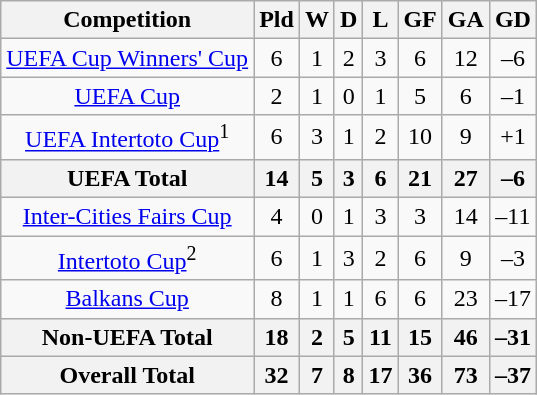<table class="wikitable" style="text-align: center;">
<tr>
<th>Competition</th>
<th>Pld</th>
<th>W</th>
<th>D</th>
<th>L</th>
<th>GF</th>
<th>GA</th>
<th>GD</th>
</tr>
<tr>
<td><a href='#'>UEFA Cup Winners' Cup</a></td>
<td>6</td>
<td>1</td>
<td>2</td>
<td>3</td>
<td>6</td>
<td>12</td>
<td>–6</td>
</tr>
<tr>
<td><a href='#'>UEFA Cup</a></td>
<td>2</td>
<td>1</td>
<td>0</td>
<td>1</td>
<td>5</td>
<td>6</td>
<td>–1</td>
</tr>
<tr>
<td><a href='#'>UEFA Intertoto Cup</a><sup>1</sup></td>
<td>6</td>
<td>3</td>
<td>1</td>
<td>2</td>
<td>10</td>
<td>9</td>
<td>+1</td>
</tr>
<tr>
<th colspan=1 align-"center"><strong>UEFA Total</strong></th>
<th>14</th>
<th>5</th>
<th>3</th>
<th>6</th>
<th>21</th>
<th>27</th>
<th>–6</th>
</tr>
<tr>
<td><a href='#'>Inter-Cities Fairs Cup</a></td>
<td>4</td>
<td>0</td>
<td>1</td>
<td>3</td>
<td>3</td>
<td>14</td>
<td>–11</td>
</tr>
<tr>
<td><a href='#'>Intertoto Cup</a><sup>2</sup></td>
<td>6</td>
<td>1</td>
<td>3</td>
<td>2</td>
<td>6</td>
<td>9</td>
<td>–3</td>
</tr>
<tr>
<td><a href='#'>Balkans Cup</a></td>
<td>8</td>
<td>1</td>
<td>1</td>
<td>6</td>
<td>6</td>
<td>23</td>
<td>–17</td>
</tr>
<tr>
<th colspan=1 align-"center"><strong>Non-UEFA Total</strong></th>
<th>18</th>
<th>2</th>
<th>5</th>
<th>11</th>
<th>15</th>
<th>46</th>
<th>–31</th>
</tr>
<tr>
<th>Overall Total</th>
<th>32</th>
<th>7</th>
<th>8</th>
<th>17</th>
<th>36</th>
<th>73</th>
<th>–37</th>
</tr>
</table>
